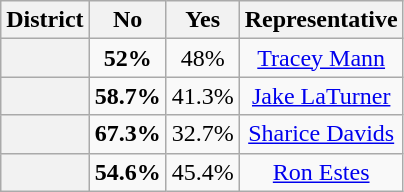<table class=wikitable>
<tr>
<th>District</th>
<th>No</th>
<th>Yes</th>
<th>Representative</th>
</tr>
<tr align=center>
<th></th>
<td><strong>52%</strong></td>
<td>48%</td>
<td><a href='#'>Tracey Mann</a></td>
</tr>
<tr align=center>
<th></th>
<td><strong>58.7%</strong></td>
<td>41.3%</td>
<td><a href='#'>Jake LaTurner</a></td>
</tr>
<tr align=center>
<th></th>
<td><strong>67.3%</strong></td>
<td>32.7%</td>
<td><a href='#'>Sharice Davids</a></td>
</tr>
<tr align=center>
<th></th>
<td><strong>54.6%</strong></td>
<td>45.4%</td>
<td><a href='#'>Ron Estes</a></td>
</tr>
</table>
